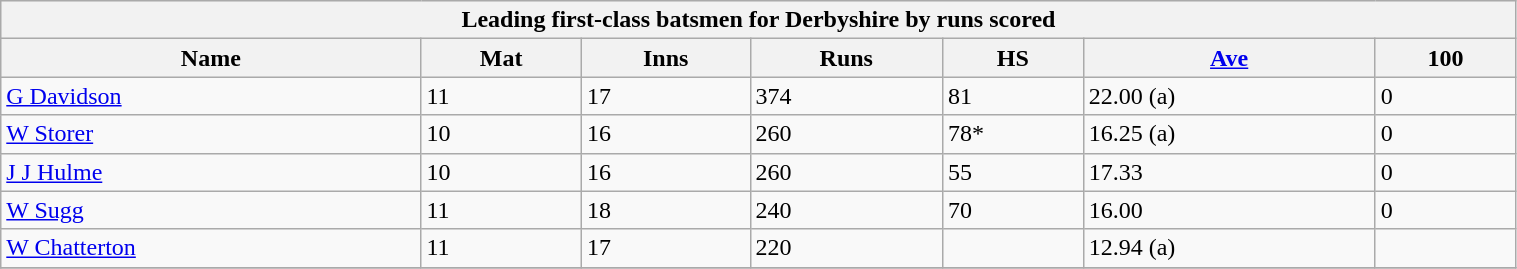<table class="wikitable" width="80%">
<tr bgcolor="#efefef">
<th colspan=7>Leading first-class batsmen for Derbyshire by runs scored</th>
</tr>
<tr bgcolor="#efefef">
<th>Name</th>
<th>Mat</th>
<th>Inns</th>
<th>Runs</th>
<th>HS</th>
<th><a href='#'>Ave</a></th>
<th>100</th>
</tr>
<tr>
<td><a href='#'>G Davidson</a></td>
<td>11</td>
<td>17</td>
<td>374</td>
<td>81</td>
<td>22.00 (a)</td>
<td>0</td>
</tr>
<tr>
<td><a href='#'>W Storer</a></td>
<td>10</td>
<td>16</td>
<td>260</td>
<td>78*</td>
<td>16.25 (a)</td>
<td>0</td>
</tr>
<tr>
<td><a href='#'>J J Hulme</a></td>
<td>10</td>
<td>16</td>
<td>260</td>
<td>55</td>
<td>17.33</td>
<td>0</td>
</tr>
<tr>
<td><a href='#'>W Sugg</a></td>
<td>11</td>
<td>18</td>
<td>240</td>
<td>70</td>
<td>16.00</td>
<td>0</td>
</tr>
<tr>
<td><a href='#'>W Chatterton</a></td>
<td>11</td>
<td>17</td>
<td>220</td>
<td></td>
<td>12.94 (a)</td>
<td></td>
</tr>
<tr>
</tr>
</table>
